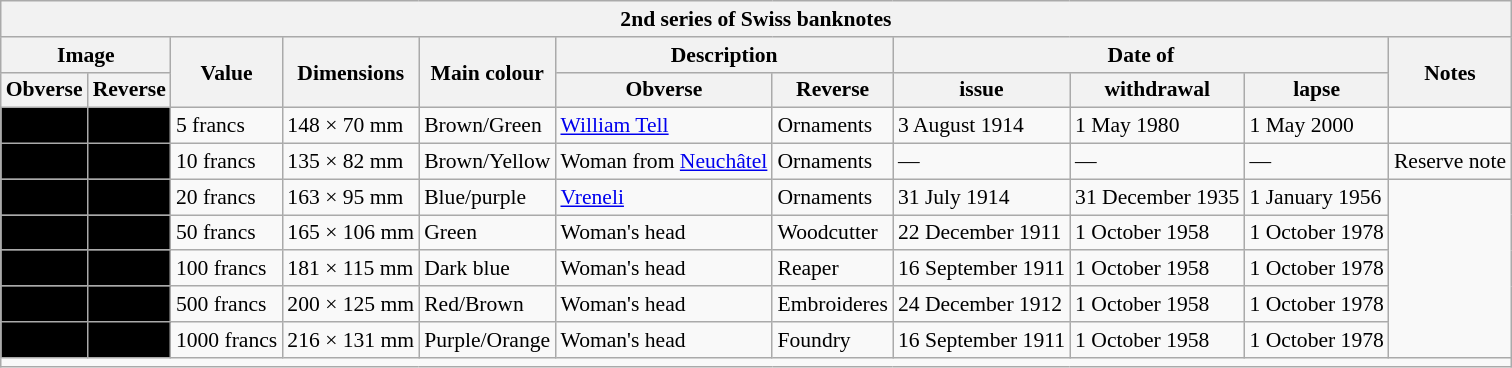<table class="wikitable" style="font-size: 90%">
<tr>
<th colspan="11">2nd series of Swiss banknotes</th>
</tr>
<tr>
<th colspan="2">Image</th>
<th rowspan="2">Value</th>
<th rowspan="2">Dimensions</th>
<th rowspan="2">Main colour</th>
<th colspan="2">Description</th>
<th colspan="3">Date of</th>
<th rowspan="2">Notes</th>
</tr>
<tr>
<th>Obverse</th>
<th>Reverse</th>
<th>Obverse</th>
<th>Reverse</th>
<th>issue</th>
<th>withdrawal</th>
<th>lapse</th>
</tr>
<tr>
<td align="center" bgcolor="#000000"></td>
<td align="center" bgcolor="#000000"></td>
<td>5 francs</td>
<td>148 × 70 mm</td>
<td>Brown/Green</td>
<td><a href='#'>William Tell</a></td>
<td>Ornaments</td>
<td>3 August 1914</td>
<td>1 May 1980</td>
<td>1 May 2000</td>
</tr>
<tr>
<td align="center" bgcolor="#000000"></td>
<td align="center" bgcolor="#000000"></td>
<td>10 francs</td>
<td>135 × 82 mm</td>
<td>Brown/Yellow</td>
<td>Woman from <a href='#'>Neuchâtel</a></td>
<td>Ornaments</td>
<td>—</td>
<td>—</td>
<td>—</td>
<td>Reserve note</td>
</tr>
<tr>
<td align="center" bgcolor="#000000"></td>
<td align="center" bgcolor="#000000"></td>
<td>20 francs</td>
<td>163 × 95 mm</td>
<td>Blue/purple</td>
<td><a href='#'>Vreneli</a></td>
<td>Ornaments</td>
<td>31 July 1914</td>
<td>31 December 1935</td>
<td>1 January 1956</td>
</tr>
<tr>
<td align="center" bgcolor="#000000"></td>
<td align="center" bgcolor="#000000"></td>
<td>50 francs</td>
<td>165 × 106 mm</td>
<td>Green</td>
<td>Woman's head</td>
<td>Woodcutter</td>
<td>22 December 1911</td>
<td>1 October 1958</td>
<td>1 October 1978</td>
</tr>
<tr>
<td align="center" bgcolor="#000000"></td>
<td align="center" bgcolor="#000000"></td>
<td>100 francs</td>
<td>181 × 115 mm</td>
<td>Dark blue</td>
<td>Woman's head</td>
<td>Reaper</td>
<td>16 September 1911</td>
<td>1 October 1958</td>
<td>1 October 1978</td>
</tr>
<tr>
<td align="center" bgcolor="#000000"></td>
<td align="center" bgcolor="#000000"></td>
<td>500 francs</td>
<td>200 × 125 mm</td>
<td>Red/Brown</td>
<td>Woman's head</td>
<td>Embroideres</td>
<td>24 December 1912</td>
<td>1 October 1958</td>
<td>1 October 1978</td>
</tr>
<tr>
<td align="center" bgcolor="#000000"></td>
<td align="center" bgcolor="#000000"></td>
<td>1000 francs</td>
<td>216 × 131 mm</td>
<td>Purple/Orange</td>
<td>Woman's head</td>
<td>Foundry</td>
<td>16 September 1911</td>
<td>1 October 1958</td>
<td>1 October 1978</td>
</tr>
<tr>
<td colspan="11"></td>
</tr>
</table>
